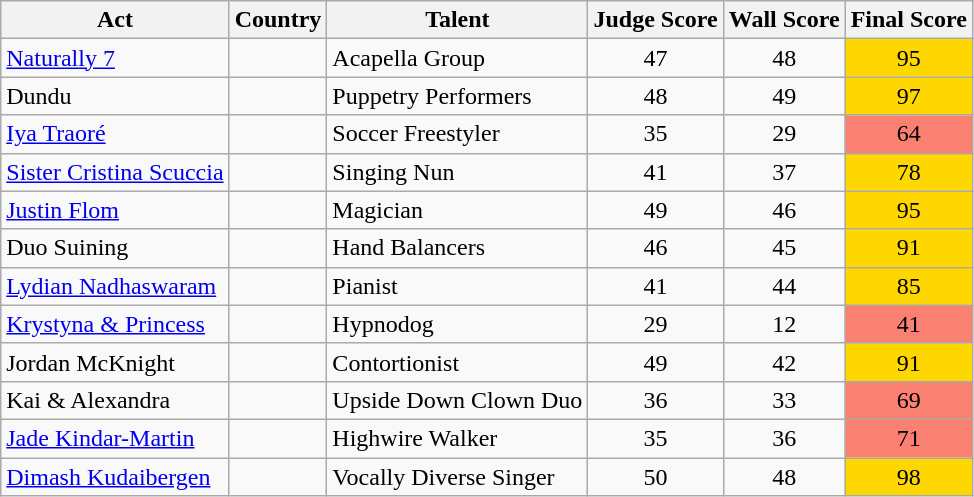<table class="wikitable">
<tr>
<th>Act</th>
<th>Country</th>
<th>Talent</th>
<th>Judge Score</th>
<th>Wall Score</th>
<th>Final Score</th>
</tr>
<tr>
<td><a href='#'>Naturally 7</a></td>
<td></td>
<td>Acapella Group</td>
<td align="center">47</td>
<td align="center">48</td>
<td align="center" bgcolor="gold">95</td>
</tr>
<tr>
<td>Dundu</td>
<td></td>
<td>Puppetry Performers</td>
<td align="center">48</td>
<td align="center">49</td>
<td align="center" bgcolor="gold">97</td>
</tr>
<tr>
<td><a href='#'>Iya Traoré</a></td>
<td></td>
<td>Soccer Freestyler</td>
<td align="center">35</td>
<td align="center">29</td>
<td align="center" bgcolor="salmon">64</td>
</tr>
<tr>
<td><a href='#'>Sister Cristina Scuccia</a></td>
<td></td>
<td>Singing Nun</td>
<td align="center">41</td>
<td align="center">37</td>
<td align="center" bgcolor="gold">78</td>
</tr>
<tr>
<td><a href='#'>Justin Flom</a></td>
<td></td>
<td>Magician</td>
<td align="center">49</td>
<td align="center">46</td>
<td align="center" bgcolor="gold">95</td>
</tr>
<tr>
<td>Duo Suining</td>
<td></td>
<td>Hand Balancers</td>
<td align="center">46</td>
<td align="center">45</td>
<td align="center" bgcolor="gold">91</td>
</tr>
<tr>
<td><a href='#'>Lydian Nadhaswaram</a></td>
<td></td>
<td>Pianist</td>
<td align="center">41</td>
<td align="center">44</td>
<td align="center" bgcolor="gold">85</td>
</tr>
<tr>
<td><a href='#'>Krystyna & Princess</a></td>
<td></td>
<td>Hypnodog</td>
<td align="center">29</td>
<td align="center">12</td>
<td align="center" bgcolor="salmon">41</td>
</tr>
<tr>
<td>Jordan McKnight</td>
<td></td>
<td>Contortionist</td>
<td align="center">49</td>
<td align="center">42</td>
<td align="center" bgcolor="gold">91</td>
</tr>
<tr>
<td>Kai & Alexandra</td>
<td></td>
<td>Upside Down Clown Duo</td>
<td align="center">36</td>
<td align="center">33</td>
<td align="center" bgcolor="salmon">69</td>
</tr>
<tr>
<td><a href='#'>Jade Kindar-Martin</a></td>
<td></td>
<td>Highwire Walker</td>
<td align="center">35</td>
<td align="center">36</td>
<td align="center" bgcolor="salmon">71</td>
</tr>
<tr>
<td><a href='#'>Dimash Kudaibergen</a></td>
<td></td>
<td>Vocally Diverse Singer</td>
<td align="center">50</td>
<td align="center">48</td>
<td align="center" bgcolor="gold">98</td>
</tr>
</table>
